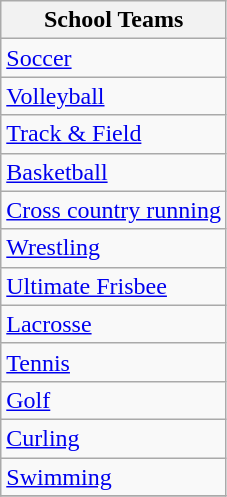<table class="wikitable sortable" border="1">
<tr>
<th>School Teams</th>
</tr>
<tr>
<td><a href='#'>Soccer</a></td>
</tr>
<tr>
<td><a href='#'>Volleyball</a></td>
</tr>
<tr>
<td><a href='#'>Track & Field</a></td>
</tr>
<tr>
<td><a href='#'>Basketball</a></td>
</tr>
<tr>
<td><a href='#'>Cross country running</a></td>
</tr>
<tr>
<td><a href='#'>Wrestling</a></td>
</tr>
<tr>
<td><a href='#'>Ultimate Frisbee</a></td>
</tr>
<tr>
<td><a href='#'>Lacrosse</a></td>
</tr>
<tr>
<td><a href='#'>Tennis</a></td>
</tr>
<tr>
<td><a href='#'>Golf</a></td>
</tr>
<tr>
<td><a href='#'>Curling</a></td>
</tr>
<tr>
<td><a href='#'>Swimming</a></td>
</tr>
<tr>
</tr>
</table>
